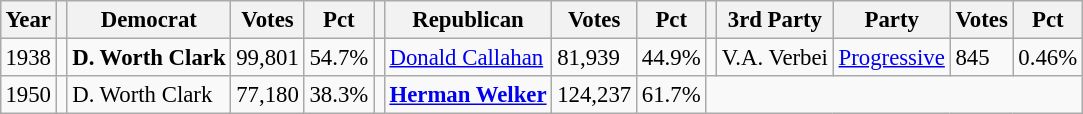<table class="wikitable" style="margin:0.5em ; font-size:95%">
<tr>
<th>Year</th>
<th></th>
<th>Democrat</th>
<th>Votes</th>
<th>Pct</th>
<th></th>
<th>Republican</th>
<th>Votes</th>
<th>Pct</th>
<th></th>
<th>3rd Party</th>
<th>Party</th>
<th>Votes</th>
<th>Pct</th>
</tr>
<tr>
<td>1938</td>
<td></td>
<td><strong>D. Worth Clark</strong></td>
<td>99,801</td>
<td>54.7%</td>
<td></td>
<td><a href='#'>Donald Callahan</a></td>
<td>81,939</td>
<td>44.9%</td>
<td></td>
<td>V.A. Verbei</td>
<td><a href='#'>Progressive</a></td>
<td>845</td>
<td>0.46%</td>
</tr>
<tr>
<td>1950</td>
<td></td>
<td>D. Worth Clark</td>
<td>77,180</td>
<td>38.3%</td>
<td></td>
<td><strong><a href='#'>Herman Welker</a></strong></td>
<td>124,237</td>
<td>61.7%</td>
<td colspan=5></td>
</tr>
</table>
